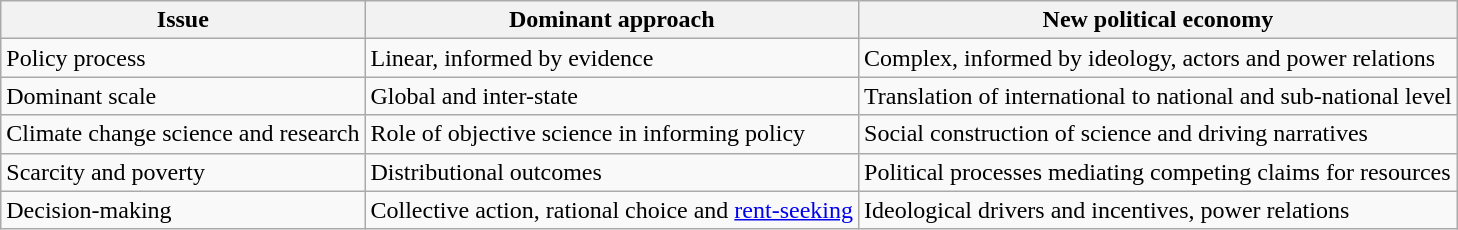<table class="wikitable">
<tr>
<th>Issue</th>
<th>Dominant approach</th>
<th>New political economy</th>
</tr>
<tr>
<td>Policy process</td>
<td>Linear, informed by evidence</td>
<td>Complex, informed by ideology, actors and power relations</td>
</tr>
<tr>
<td>Dominant scale</td>
<td>Global and inter-state</td>
<td>Translation of international to national and sub-national level</td>
</tr>
<tr>
<td>Climate change science and research</td>
<td>Role of objective science in informing policy</td>
<td>Social construction of science and driving narratives</td>
</tr>
<tr>
<td>Scarcity and poverty</td>
<td>Distributional outcomes</td>
<td>Political processes mediating competing claims for resources</td>
</tr>
<tr>
<td>Decision-making</td>
<td>Collective action, rational choice and <a href='#'>rent-seeking</a></td>
<td>Ideological drivers and incentives, power relations</td>
</tr>
</table>
